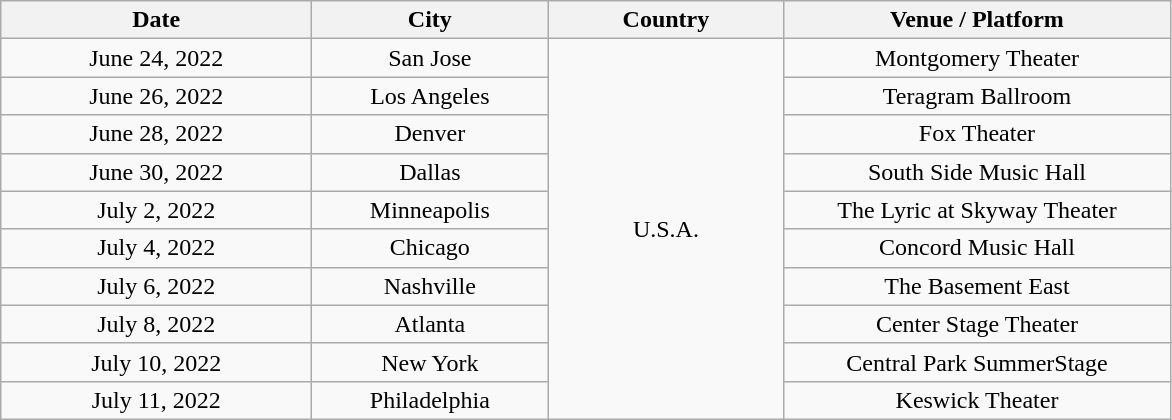<table class="wikitable" style="text-align:center">
<tr>
<th style="width:200px">Date</th>
<th style="width:150px">City</th>
<th style="width:150px">Country</th>
<th style="width:250px">Venue / Platform</th>
</tr>
<tr>
<td>June 24, 2022</td>
<td>San Jose</td>
<td rowspan="10">U.S.A.</td>
<td>Montgomery Theater</td>
</tr>
<tr>
<td>June 26, 2022</td>
<td>Los Angeles</td>
<td>Teragram Ballroom</td>
</tr>
<tr>
<td>June 28, 2022</td>
<td>Denver</td>
<td>Fox Theater</td>
</tr>
<tr>
<td>June 30, 2022</td>
<td>Dallas</td>
<td>South Side Music Hall</td>
</tr>
<tr>
<td>July 2, 2022</td>
<td>Minneapolis</td>
<td>The Lyric at Skyway Theater</td>
</tr>
<tr>
<td>July 4, 2022</td>
<td>Chicago</td>
<td>Concord Music Hall</td>
</tr>
<tr>
<td>July 6, 2022</td>
<td>Nashville</td>
<td>The Basement East</td>
</tr>
<tr>
<td>July 8, 2022</td>
<td>Atlanta</td>
<td>Center Stage Theater</td>
</tr>
<tr>
<td>July 10, 2022</td>
<td>New York</td>
<td>Central Park SummerStage</td>
</tr>
<tr>
<td>July 11, 2022</td>
<td>Philadelphia</td>
<td>Keswick Theater</td>
</tr>
</table>
